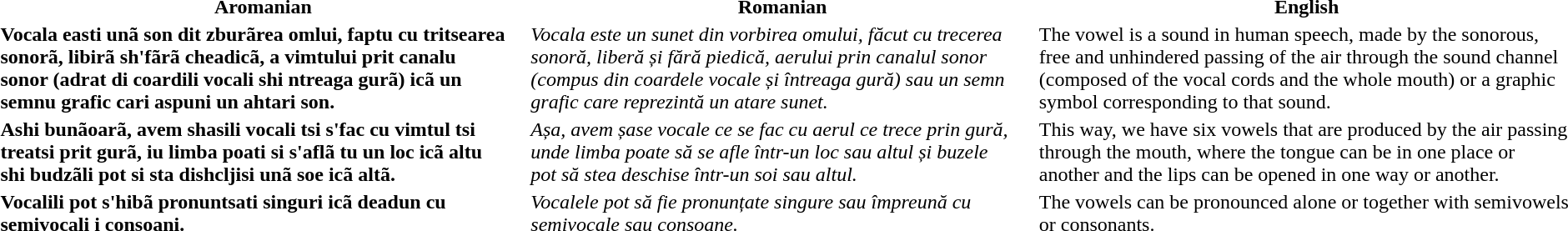<table>
<tr>
<th>Aromanian</th>
<th>Romanian</th>
<th>English</th>
</tr>
<tr ------------------------------------------------------------------>
<td style="padding-right: 1em; vertical-align: top"><strong>Vocala easti unã son dit zburãrea  omlui, faptu cu tritsearea sonorã, libirã sh'fãrã cheadicã, a vimtului prit canalu sonor (adrat di coardili vocali shi ntreaga gurã) icã un semnu grafic cari aspuni un ahtari son.</strong></td>
<td style="padding-right: 1em; vertical-align: top"><em>Vocala este un sunet din vorbirea omului, făcut cu trecerea sonoră, liberă și fără piedică,  aerului prin canalul sonor (compus din coardele vocale și întreaga gură) sau un semn grafic care reprezintă un atare sunet.</em></td>
<td style="vertical-align: top">The vowel is a sound in human speech, made by the sonorous, free and unhindered passing of the air through the sound channel (composed of the vocal cords and the whole mouth) or a graphic symbol corresponding to that sound.</td>
</tr>
<tr ----------------------------------------------------------->
<td style="padding-right: 1em; vertical-align: top"><strong>Ashi bunãoarã, avem shasili vocali tsi s'fac cu vimtul tsi treatsi prit gurã, iu limba poati si s'aflã tu un loc icã altu shi budzãli pot si sta dishcljisi unã soe icã altã.</strong></td>
<td style="padding-right: 1em; vertical-align: top"><em>Așa, avem șase vocale ce se fac cu aerul ce trece prin gură, unde limba poate să se afle într-un loc sau altul și buzele pot să stea deschise într-un soi sau altul.</em></td>
<td style="vertical-align: top">This way, we have six vowels that are produced by the air passing through the mouth, where the tongue can be in one place or another and the lips can be opened in one way or another.</td>
</tr>
<tr ----------------------------------------------------------->
<td style="padding-right: 1em; vertical-align: top"><strong>Vocalili pot s'hibã pronuntsati singuri icã deadun cu semivocali i consoani.</strong></td>
<td style="padding-right: 1em; vertical-align: top"><em>Vocalele pot să fie pronunțate singure sau împreună cu semivocale sau consoane.</em></td>
<td style="vertical-align: top">The vowels can be pronounced alone or together with semivowels or consonants.</td>
</tr>
<tr>
<td> </td>
</tr>
<tr>
<td colspan=3></td>
</tr>
</table>
